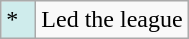<table class="wikitable">
<tr>
<td style="background:#CFECEC; width:1em">*</td>
<td>Led the league</td>
</tr>
</table>
